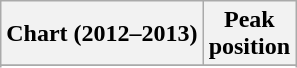<table class="wikitable sortable">
<tr>
<th align="left">Chart (2012–2013)</th>
<th align="center">Peak<br>position</th>
</tr>
<tr>
</tr>
<tr>
</tr>
<tr>
</tr>
<tr>
</tr>
<tr>
</tr>
</table>
